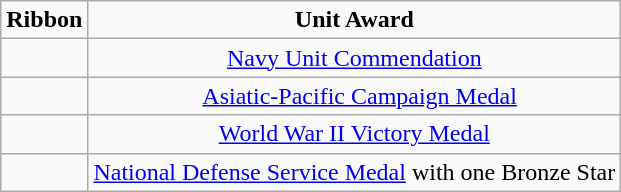<table class="wikitable" style="text-align:center; clear: center">
<tr>
<td><strong>Ribbon</strong></td>
<td><strong>Unit Award </strong></td>
</tr>
<tr>
<td></td>
<td><a href='#'>Navy Unit Commendation</a></td>
</tr>
<tr>
<td></td>
<td>  <a href='#'>Asiatic-Pacific Campaign Medal</a></td>
</tr>
<tr>
<td></td>
<td><a href='#'>World War II Victory Medal</a></td>
</tr>
<tr>
<td></td>
<td><a href='#'>National Defense Service Medal</a> with one Bronze Star</td>
</tr>
</table>
